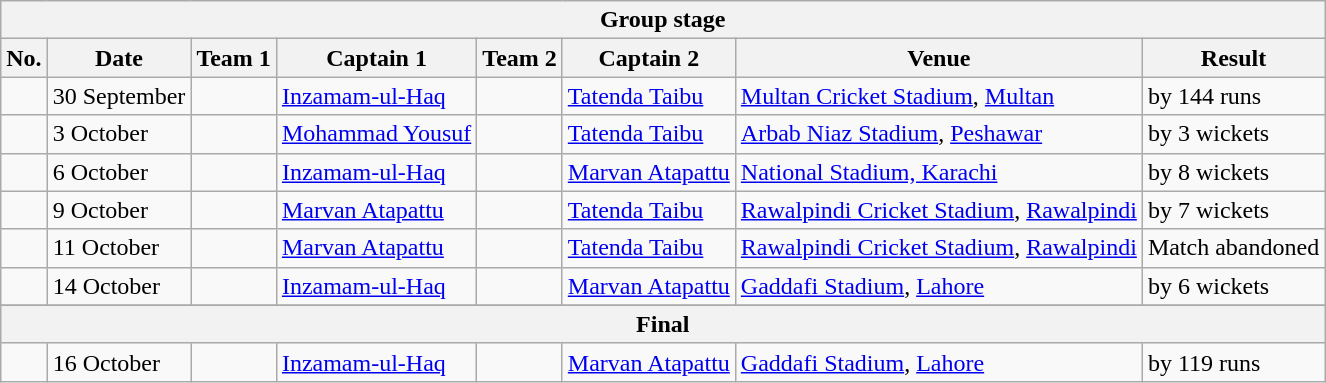<table class="wikitable">
<tr>
<th colspan="9">Group stage</th>
</tr>
<tr>
<th>No.</th>
<th>Date</th>
<th>Team 1</th>
<th>Captain 1</th>
<th>Team 2</th>
<th>Captain 2</th>
<th>Venue</th>
<th>Result</th>
</tr>
<tr>
<td></td>
<td>30 September</td>
<td></td>
<td><a href='#'>Inzamam-ul-Haq</a></td>
<td></td>
<td><a href='#'>Tatenda Taibu</a></td>
<td><a href='#'>Multan Cricket Stadium</a>, <a href='#'>Multan</a></td>
<td> by 144 runs</td>
</tr>
<tr>
<td></td>
<td>3 October</td>
<td></td>
<td><a href='#'>Mohammad Yousuf</a></td>
<td></td>
<td><a href='#'>Tatenda Taibu</a></td>
<td><a href='#'>Arbab Niaz Stadium</a>, <a href='#'>Peshawar</a></td>
<td> by 3 wickets</td>
</tr>
<tr>
<td></td>
<td>6 October</td>
<td></td>
<td><a href='#'>Inzamam-ul-Haq</a></td>
<td></td>
<td><a href='#'>Marvan Atapattu</a></td>
<td><a href='#'>National Stadium, Karachi</a></td>
<td> by 8 wickets</td>
</tr>
<tr>
<td></td>
<td>9 October</td>
<td></td>
<td><a href='#'>Marvan Atapattu</a></td>
<td></td>
<td><a href='#'>Tatenda Taibu</a></td>
<td><a href='#'>Rawalpindi Cricket Stadium</a>, <a href='#'>Rawalpindi</a></td>
<td> by 7 wickets</td>
</tr>
<tr>
<td></td>
<td>11 October</td>
<td></td>
<td><a href='#'>Marvan Atapattu</a></td>
<td></td>
<td><a href='#'>Tatenda Taibu</a></td>
<td><a href='#'>Rawalpindi Cricket Stadium</a>, <a href='#'>Rawalpindi</a></td>
<td>Match abandoned</td>
</tr>
<tr>
<td></td>
<td>14 October</td>
<td></td>
<td><a href='#'>Inzamam-ul-Haq</a></td>
<td></td>
<td><a href='#'>Marvan Atapattu</a></td>
<td><a href='#'>Gaddafi Stadium</a>, <a href='#'>Lahore</a></td>
<td> by 6 wickets</td>
</tr>
<tr>
</tr>
<tr>
<th colspan="9">Final</th>
</tr>
<tr>
<td></td>
<td>16 October</td>
<td></td>
<td><a href='#'>Inzamam-ul-Haq</a></td>
<td></td>
<td><a href='#'>Marvan Atapattu</a></td>
<td><a href='#'>Gaddafi Stadium</a>, <a href='#'>Lahore</a></td>
<td> by 119 runs</td>
</tr>
</table>
